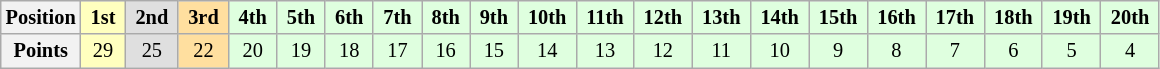<table class="wikitable" style="font-size:85%; text-align:center">
<tr>
<th>Position</th>
<td style="background:#FFFFBF;"> <strong>1st</strong> </td>
<td style="background:#DFDFDF;"> <strong>2nd</strong> </td>
<td style="background:#FFDF9F;"> <strong>3rd</strong> </td>
<td style="background:#DFFFDF;"> <strong>4th</strong> </td>
<td style="background:#DFFFDF;"> <strong>5th</strong> </td>
<td style="background:#DFFFDF;"> <strong>6th</strong> </td>
<td style="background:#DFFFDF;"> <strong>7th</strong> </td>
<td style="background:#DFFFDF;"> <strong>8th</strong> </td>
<td style="background:#DFFFDF;"> <strong>9th</strong> </td>
<td style="background:#DFFFDF;"> <strong>10th</strong> </td>
<td style="background:#DFFFDF;"> <strong>11th</strong> </td>
<td style="background:#DFFFDF;"> <strong>12th</strong> </td>
<td style="background:#DFFFDF;"> <strong>13th</strong> </td>
<td style="background:#DFFFDF;"> <strong>14th</strong> </td>
<td style="background:#DFFFDF;"> <strong>15th</strong> </td>
<td style="background:#DFFFDF;"> <strong>16th</strong> </td>
<td style="background:#DFFFDF;"> <strong>17th</strong> </td>
<td style="background:#DFFFDF;"> <strong>18th</strong> </td>
<td style="background:#DFFFDF;"> <strong>19th</strong> </td>
<td style="background:#DFFFDF;"> <strong>20th</strong> </td>
</tr>
<tr>
<th>Points</th>
<td style="background:#FFFFBF;">29</td>
<td style="background:#DFDFDF;">25</td>
<td style="background:#FFDF9F;">22</td>
<td style="background:#DFFFDF;">20</td>
<td style="background:#DFFFDF;">19</td>
<td style="background:#DFFFDF;">18</td>
<td style="background:#DFFFDF;">17</td>
<td style="background:#DFFFDF;">16</td>
<td style="background:#DFFFDF;">15</td>
<td style="background:#DFFFDF;">14</td>
<td style="background:#DFFFDF;">13</td>
<td style="background:#DFFFDF;">12</td>
<td style="background:#DFFFDF;">11</td>
<td style="background:#DFFFDF;">10</td>
<td style="background:#DFFFDF;">9</td>
<td style="background:#DFFFDF;">8</td>
<td style="background:#DFFFDF;">7</td>
<td style="background:#DFFFDF;">6</td>
<td style="background:#DFFFDF;">5</td>
<td style="background:#DFFFDF;">4</td>
</tr>
</table>
